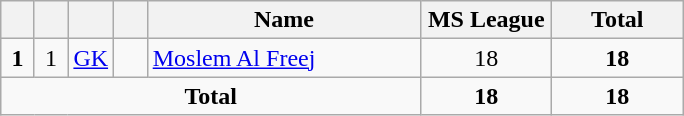<table class="wikitable" style="text-align:center">
<tr>
<th width=15></th>
<th width=15></th>
<th width=15></th>
<th width=15></th>
<th width=175>Name</th>
<th width=80>MS League</th>
<th width=80>Total</th>
</tr>
<tr>
<td><strong>1</strong></td>
<td>1</td>
<td><a href='#'>GK</a></td>
<td></td>
<td align=left><a href='#'>Moslem Al Freej</a></td>
<td>18</td>
<td><strong>18</strong></td>
</tr>
<tr>
<td colspan=5><strong>Total</strong></td>
<td><strong>18</strong></td>
<td><strong>18</strong></td>
</tr>
</table>
